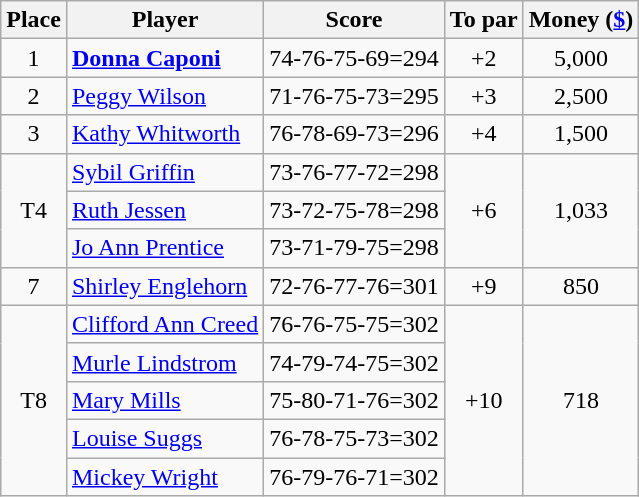<table class="wikitable">
<tr>
<th>Place</th>
<th>Player</th>
<th>Score</th>
<th>To par</th>
<th>Money (<a href='#'>$</a>)</th>
</tr>
<tr>
<td align=center>1</td>
<td> <strong><a href='#'>Donna Caponi</a></strong></td>
<td>74-76-75-69=294</td>
<td align=center>+2</td>
<td align=center>5,000</td>
</tr>
<tr>
<td align=center>2</td>
<td> <a href='#'>Peggy Wilson</a></td>
<td>71-76-75-73=295</td>
<td align=center>+3</td>
<td align=center>2,500</td>
</tr>
<tr>
<td align=center>3</td>
<td> <a href='#'>Kathy Whitworth</a></td>
<td>76-78-69-73=296</td>
<td align=center>+4</td>
<td align=center>1,500</td>
</tr>
<tr>
<td align=center rowspan=3>T4</td>
<td> <a href='#'>Sybil Griffin</a></td>
<td>73-76-77-72=298</td>
<td align=center rowspan=3>+6</td>
<td align=center rowspan=3>1,033</td>
</tr>
<tr>
<td> <a href='#'>Ruth Jessen</a></td>
<td>73-72-75-78=298</td>
</tr>
<tr>
<td> <a href='#'>Jo Ann Prentice</a></td>
<td>73-71-79-75=298</td>
</tr>
<tr>
<td align=center>7</td>
<td> <a href='#'>Shirley Englehorn</a></td>
<td>72-76-77-76=301</td>
<td align=center>+9</td>
<td align=center>850</td>
</tr>
<tr>
<td align=center rowspan=5>T8</td>
<td> <a href='#'>Clifford Ann Creed</a></td>
<td>76-76-75-75=302</td>
<td align=center rowspan=5>+10</td>
<td align=center rowspan=5>718</td>
</tr>
<tr>
<td> <a href='#'>Murle Lindstrom</a></td>
<td>74-79-74-75=302</td>
</tr>
<tr>
<td> <a href='#'>Mary Mills</a></td>
<td>75-80-71-76=302</td>
</tr>
<tr>
<td> <a href='#'>Louise Suggs</a></td>
<td>76-78-75-73=302</td>
</tr>
<tr>
<td> <a href='#'>Mickey Wright</a></td>
<td>76-79-76-71=302</td>
</tr>
</table>
